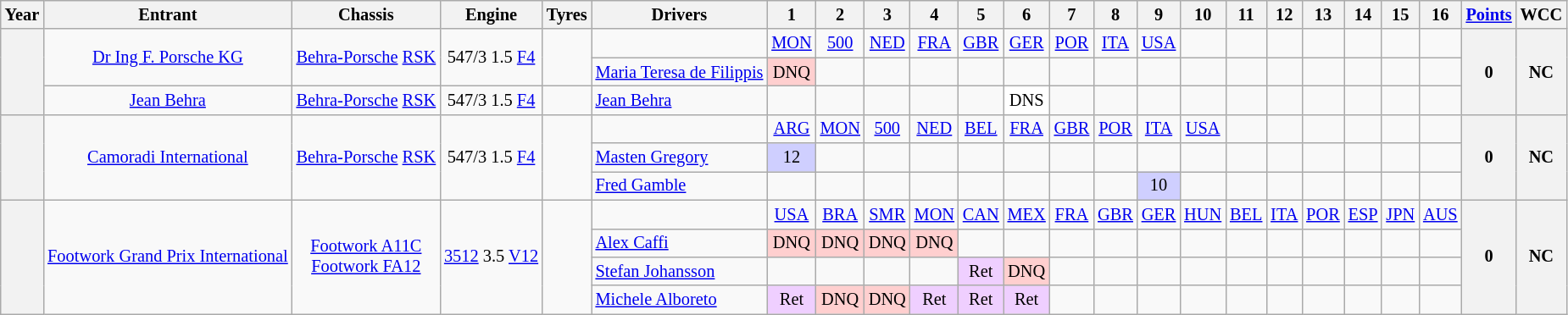<table class="wikitable" style="text-align:center; font-size:85%">
<tr>
<th>Year</th>
<th>Entrant</th>
<th>Chassis</th>
<th>Engine</th>
<th>Tyres</th>
<th>Drivers</th>
<th>1</th>
<th>2</th>
<th>3</th>
<th>4</th>
<th>5</th>
<th>6</th>
<th>7</th>
<th>8</th>
<th>9</th>
<th>10</th>
<th>11</th>
<th>12</th>
<th>13</th>
<th>14</th>
<th>15</th>
<th>16</th>
<th><a href='#'>Points</a></th>
<th>WCC</th>
</tr>
<tr>
<th rowspan=3></th>
<td rowspan=2><a href='#'>Dr Ing F. Porsche KG</a></td>
<td rowspan=2><a href='#'>Behra-Porsche</a> <a href='#'>RSK</a></td>
<td rowspan=2>547/3 1.5 <a href='#'>F4</a></td>
<td rowspan=2></td>
<td></td>
<td><a href='#'>MON</a></td>
<td><a href='#'>500</a></td>
<td><a href='#'>NED</a></td>
<td><a href='#'>FRA</a></td>
<td><a href='#'>GBR</a></td>
<td><a href='#'>GER</a></td>
<td><a href='#'>POR</a></td>
<td><a href='#'>ITA</a></td>
<td><a href='#'>USA</a></td>
<td></td>
<td></td>
<td></td>
<td></td>
<td></td>
<td></td>
<td></td>
<th rowspan=3>0</th>
<th rowspan=3>NC</th>
</tr>
<tr>
<td style="text-align:left"> <a href='#'>Maria Teresa de Filippis</a></td>
<td style="background:#FFCFCF;">DNQ</td>
<td></td>
<td></td>
<td></td>
<td></td>
<td></td>
<td></td>
<td></td>
<td></td>
<td></td>
<td></td>
<td></td>
<td></td>
<td></td>
<td></td>
<td></td>
</tr>
<tr>
<td><a href='#'>Jean Behra</a></td>
<td><a href='#'>Behra-Porsche</a> <a href='#'>RSK</a></td>
<td>547/3 1.5 <a href='#'>F4</a></td>
<td></td>
<td style="text-align:left"> <a href='#'>Jean Behra</a></td>
<td></td>
<td></td>
<td></td>
<td></td>
<td></td>
<td style="background:#FFFFFF;">DNS</td>
<td></td>
<td></td>
<td></td>
<td></td>
<td></td>
<td></td>
<td></td>
<td></td>
<td></td>
<td></td>
</tr>
<tr>
<th rowspan=3></th>
<td rowspan=3><a href='#'>Camoradi International</a></td>
<td rowspan=3><a href='#'>Behra-Porsche</a> <a href='#'>RSK</a></td>
<td rowspan=3>547/3 1.5 <a href='#'>F4</a></td>
<td rowspan=3></td>
<td></td>
<td><a href='#'>ARG</a></td>
<td><a href='#'>MON</a></td>
<td><a href='#'>500</a></td>
<td><a href='#'>NED</a></td>
<td><a href='#'>BEL</a></td>
<td><a href='#'>FRA</a></td>
<td><a href='#'>GBR</a></td>
<td><a href='#'>POR</a></td>
<td><a href='#'>ITA</a></td>
<td><a href='#'>USA</a></td>
<td></td>
<td></td>
<td></td>
<td></td>
<td></td>
<td></td>
<th rowspan=3>0</th>
<th rowspan=3>NC</th>
</tr>
<tr>
<td style="text-align:left"> <a href='#'>Masten Gregory</a></td>
<td style="background:#CFCFFF;">12</td>
<td></td>
<td></td>
<td></td>
<td></td>
<td></td>
<td></td>
<td></td>
<td></td>
<td></td>
<td></td>
<td></td>
<td></td>
<td></td>
<td></td>
<td></td>
</tr>
<tr>
<td style="text-align:left"> <a href='#'>Fred Gamble</a></td>
<td></td>
<td></td>
<td></td>
<td></td>
<td></td>
<td></td>
<td></td>
<td></td>
<td style="background:#CFCFFF;">10</td>
<td></td>
<td></td>
<td></td>
<td></td>
<td></td>
<td></td>
<td></td>
</tr>
<tr>
<th rowspan=4></th>
<td rowspan=4><a href='#'>Footwork Grand Prix International</a></td>
<td rowspan=4><a href='#'>Footwork A11C</a><br><a href='#'>Footwork FA12</a></td>
<td rowspan=4><a href='#'>3512</a> 3.5 <a href='#'>V12</a></td>
<td rowspan=4></td>
<td></td>
<td><a href='#'>USA</a></td>
<td><a href='#'>BRA</a></td>
<td><a href='#'>SMR</a></td>
<td><a href='#'>MON</a></td>
<td><a href='#'>CAN</a></td>
<td><a href='#'>MEX</a></td>
<td><a href='#'>FRA</a></td>
<td><a href='#'>GBR</a></td>
<td><a href='#'>GER</a></td>
<td><a href='#'>HUN</a></td>
<td><a href='#'>BEL</a></td>
<td><a href='#'>ITA</a></td>
<td><a href='#'>POR</a></td>
<td><a href='#'>ESP</a></td>
<td><a href='#'>JPN</a></td>
<td><a href='#'>AUS</a></td>
<th rowspan=4>0</th>
<th rowspan=4>NC</th>
</tr>
<tr>
<td style="text-align:left"> <a href='#'>Alex Caffi</a></td>
<td style="background:#FFCFCF;">DNQ</td>
<td style="background:#FFCFCF;">DNQ</td>
<td style="background:#FFCFCF;">DNQ</td>
<td style="background:#FFCFCF;">DNQ</td>
<td></td>
<td></td>
<td></td>
<td></td>
<td></td>
<td></td>
<td></td>
<td></td>
<td></td>
<td></td>
<td></td>
<td></td>
</tr>
<tr>
<td style="text-align:left"> <a href='#'>Stefan Johansson</a></td>
<td></td>
<td></td>
<td></td>
<td></td>
<td style="background:#efcfff;">Ret</td>
<td style="background:#FFCFCF;">DNQ</td>
<td></td>
<td></td>
<td></td>
<td></td>
<td></td>
<td></td>
<td></td>
<td></td>
<td></td>
<td></td>
</tr>
<tr>
<td style="text-align:left"> <a href='#'>Michele Alboreto</a></td>
<td style="background:#efcfff;">Ret</td>
<td style="background:#FFCFCF;">DNQ</td>
<td style="background:#FFCFCF;">DNQ</td>
<td style="background:#efcfff;">Ret</td>
<td style="background:#efcfff;">Ret</td>
<td style="background:#efcfff;">Ret</td>
<td></td>
<td></td>
<td></td>
<td></td>
<td></td>
<td></td>
<td></td>
<td></td>
<td></td>
<td></td>
</tr>
</table>
